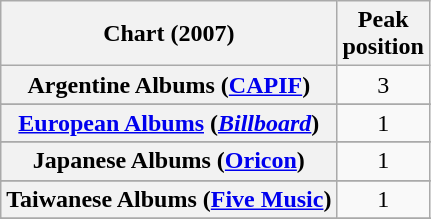<table class="wikitable sortable plainrowheaders" style="text-align:center">
<tr>
<th scope="col">Chart (2007)</th>
<th scope="col">Peak<br> position</th>
</tr>
<tr>
<th scope="row">Argentine Albums (<a href='#'>CAPIF</a>)</th>
<td>3</td>
</tr>
<tr>
</tr>
<tr>
</tr>
<tr>
</tr>
<tr>
</tr>
<tr>
</tr>
<tr>
</tr>
<tr>
</tr>
<tr>
<th scope="row"><a href='#'>European Albums</a> (<em><a href='#'>Billboard</a></em>)</th>
<td>1</td>
</tr>
<tr>
</tr>
<tr>
</tr>
<tr>
</tr>
<tr>
</tr>
<tr>
</tr>
<tr>
</tr>
<tr>
<th scope="row">Japanese Albums (<a href='#'>Oricon</a>)</th>
<td>1</td>
</tr>
<tr>
</tr>
<tr>
</tr>
<tr>
</tr>
<tr>
</tr>
<tr>
</tr>
<tr>
</tr>
<tr>
</tr>
<tr>
<th scope="row">Taiwanese Albums (<a href='#'>Five Music</a>)</th>
<td>1</td>
</tr>
<tr>
</tr>
<tr>
</tr>
<tr>
</tr>
</table>
